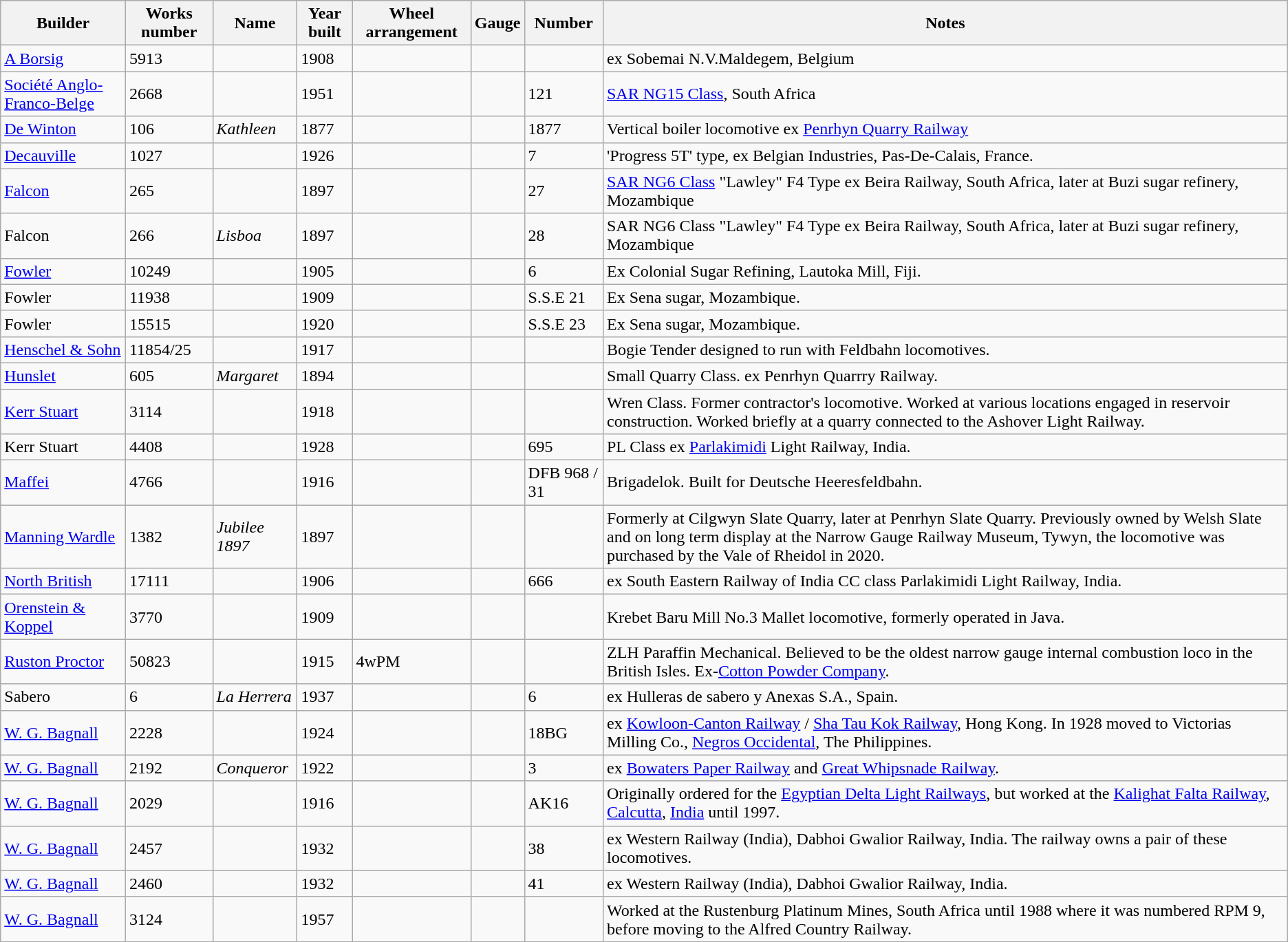<table class="wikitable sortable">
<tr>
<th>Builder</th>
<th>Works number</th>
<th>Name</th>
<th>Year built</th>
<th>Wheel arrangement</th>
<th>Gauge</th>
<th>Number</th>
<th>Notes</th>
</tr>
<tr>
<td><a href='#'>A Borsig</a></td>
<td>5913</td>
<td></td>
<td>1908</td>
<td></td>
<td></td>
<td></td>
<td>ex Sobemai N.V.Maldegem, Belgium</td>
</tr>
<tr>
<td><a href='#'>Société Anglo-Franco-Belge</a></td>
<td>2668</td>
<td></td>
<td>1951</td>
<td></td>
<td></td>
<td>121</td>
<td><a href='#'>SAR NG15 Class</a>, South Africa</td>
</tr>
<tr>
<td><a href='#'>De Winton</a></td>
<td>106</td>
<td><em>Kathleen</em></td>
<td>1877</td>
<td></td>
<td></td>
<td>1877</td>
<td>Vertical boiler locomotive ex <a href='#'>Penrhyn Quarry Railway</a></td>
</tr>
<tr>
<td><a href='#'>Decauville</a></td>
<td>1027</td>
<td></td>
<td>1926</td>
<td></td>
<td></td>
<td>7</td>
<td>'Progress 5T' type, ex Belgian Industries, Pas-De-Calais, France.</td>
</tr>
<tr>
<td><a href='#'>Falcon</a></td>
<td>265</td>
<td></td>
<td>1897</td>
<td></td>
<td></td>
<td>27</td>
<td><a href='#'>SAR NG6 Class</a> "Lawley" F4 Type ex Beira Railway, South Africa, later at Buzi sugar refinery, Mozambique</td>
</tr>
<tr>
<td>Falcon</td>
<td>266</td>
<td><em>Lisboa</em></td>
<td>1897</td>
<td></td>
<td></td>
<td>28</td>
<td>SAR NG6 Class "Lawley" F4 Type ex Beira Railway, South Africa, later at Buzi sugar refinery, Mozambique</td>
</tr>
<tr>
<td><a href='#'>Fowler</a></td>
<td>10249</td>
<td></td>
<td>1905</td>
<td></td>
<td></td>
<td>6</td>
<td>Ex Colonial Sugar Refining, Lautoka Mill, Fiji.</td>
</tr>
<tr>
<td>Fowler</td>
<td>11938</td>
<td></td>
<td>1909</td>
<td></td>
<td></td>
<td>S.S.E 21</td>
<td>Ex Sena sugar, Mozambique.</td>
</tr>
<tr>
<td>Fowler</td>
<td>15515</td>
<td></td>
<td>1920</td>
<td></td>
<td></td>
<td>S.S.E 23</td>
<td>Ex Sena sugar, Mozambique.</td>
</tr>
<tr>
<td><a href='#'>Henschel & Sohn</a></td>
<td>11854/25</td>
<td></td>
<td>1917</td>
<td></td>
<td></td>
<td></td>
<td>Bogie Tender designed to run with Feldbahn locomotives.</td>
</tr>
<tr>
<td><a href='#'>Hunslet</a></td>
<td>605</td>
<td><em>Margaret</em></td>
<td>1894</td>
<td></td>
<td></td>
<td></td>
<td>Small Quarry Class. ex Penrhyn Quarrry Railway.</td>
</tr>
<tr>
<td><a href='#'>Kerr Stuart</a></td>
<td>3114</td>
<td></td>
<td>1918</td>
<td></td>
<td></td>
<td></td>
<td>Wren Class. Former contractor's locomotive. Worked at various locations engaged in reservoir construction. Worked briefly at a quarry connected to the Ashover Light Railway.</td>
</tr>
<tr>
<td>Kerr Stuart</td>
<td>4408</td>
<td></td>
<td>1928</td>
<td></td>
<td></td>
<td>695</td>
<td>PL Class ex <a href='#'>Parlakimidi</a> Light Railway, India.</td>
</tr>
<tr>
<td><a href='#'>Maffei</a></td>
<td>4766</td>
<td></td>
<td>1916</td>
<td></td>
<td></td>
<td>DFB 968 / 31</td>
<td>Brigadelok. Built for Deutsche Heeresfeldbahn.</td>
</tr>
<tr>
<td><a href='#'>Manning Wardle</a></td>
<td>1382</td>
<td><em>Jubilee 1897</em></td>
<td>1897</td>
<td></td>
<td></td>
<td></td>
<td>Formerly at Cilgwyn Slate Quarry, later at Penrhyn Slate Quarry. Previously owned by Welsh Slate and on long term display at the Narrow Gauge Railway Museum, Tywyn, the locomotive was purchased by the Vale of Rheidol in 2020. </td>
</tr>
<tr>
<td><a href='#'>North British</a></td>
<td>17111</td>
<td></td>
<td>1906</td>
<td></td>
<td></td>
<td>666</td>
<td>ex South Eastern Railway of India CC class Parlakimidi Light Railway, India.</td>
</tr>
<tr>
<td><a href='#'>Orenstein & Koppel</a></td>
<td>3770</td>
<td></td>
<td>1909</td>
<td></td>
<td></td>
<td></td>
<td>Krebet Baru Mill No.3 Mallet locomotive, formerly operated in Java.</td>
</tr>
<tr>
<td><a href='#'>Ruston Proctor</a></td>
<td>50823</td>
<td></td>
<td>1915</td>
<td>4wPM</td>
<td></td>
<td></td>
<td>ZLH Paraffin Mechanical. Believed to be the oldest narrow gauge internal combustion loco in the British Isles. Ex-<a href='#'>Cotton Powder Company</a>. </td>
</tr>
<tr>
<td>Sabero</td>
<td>6</td>
<td><em>La Herrera</em></td>
<td>1937</td>
<td></td>
<td></td>
<td>6</td>
<td>ex Hulleras de sabero y Anexas S.A., Spain.</td>
</tr>
<tr>
<td><a href='#'>W. G. Bagnall</a></td>
<td>2228</td>
<td></td>
<td>1924</td>
<td></td>
<td></td>
<td>18BG</td>
<td>ex <a href='#'>Kowloon-Canton Railway</a> / <a href='#'>Sha Tau Kok Railway</a>, Hong Kong. In 1928 moved to Victorias Milling Co., <a href='#'>Negros Occidental</a>, The Philippines.</td>
</tr>
<tr>
<td><a href='#'>W. G. Bagnall</a></td>
<td>2192</td>
<td><em>Conqueror</em></td>
<td>1922</td>
<td></td>
<td></td>
<td>3</td>
<td>ex <a href='#'>Bowaters Paper Railway</a> and <a href='#'>Great Whipsnade Railway</a>.</td>
</tr>
<tr>
<td><a href='#'>W. G. Bagnall</a></td>
<td>2029</td>
<td></td>
<td>1916</td>
<td></td>
<td></td>
<td>AK16</td>
<td>Originally ordered for the <a href='#'>Egyptian Delta Light Railways</a>, but worked at the <a href='#'>Kalighat Falta Railway</a>, <a href='#'>Calcutta</a>, <a href='#'>India</a> until 1997.</td>
</tr>
<tr>
<td><a href='#'>W. G. Bagnall</a></td>
<td>2457</td>
<td></td>
<td>1932</td>
<td></td>
<td></td>
<td>38</td>
<td>ex Western Railway (India), Dabhoi Gwalior Railway, India. The railway owns a pair of these locomotives.</td>
</tr>
<tr>
<td><a href='#'>W. G. Bagnall</a></td>
<td>2460</td>
<td></td>
<td>1932</td>
<td></td>
<td></td>
<td>41</td>
<td>ex Western Railway (India), Dabhoi Gwalior Railway, India.</td>
</tr>
<tr>
<td><a href='#'>W. G. Bagnall</a></td>
<td>3124</td>
<td></td>
<td>1957</td>
<td></td>
<td></td>
<td></td>
<td>Worked at the Rustenburg Platinum Mines, South Africa until 1988 where it was numbered RPM 9, before moving to the Alfred Country Railway.</td>
</tr>
<tr>
</tr>
</table>
